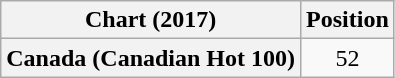<table class="wikitable plainrowheaders" style="text-align:center">
<tr>
<th scope="col">Chart (2017)</th>
<th scope="col">Position</th>
</tr>
<tr>
<th scope="row">Canada (Canadian Hot 100)</th>
<td>52</td>
</tr>
</table>
